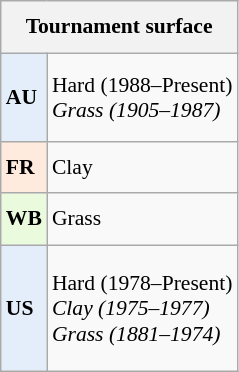<table class="wikitable nowrap" style="font-size:90%; height: 17.2em;">
<tr>
<th colspan="2">Tournament surface</th>
</tr>
<tr>
<td style="background:#e3eefa; width=30px;"><strong>AU</strong></td>
<td>Hard (1988–Present) <br> <em>Grass (1905–1987)</em></td>
</tr>
<tr>
<td style="background:#ffeade;"><strong>FR</strong></td>
<td>Clay</td>
</tr>
<tr>
<td style="background:#eafadc;"><strong>WB</strong></td>
<td>Grass</td>
</tr>
<tr>
<td style="background:#e3eefa;"><strong>US</strong></td>
<td>Hard (1978–Present) <br><em>Clay (1975–1977)</em><br><em>Grass (1881–1974)</em></td>
</tr>
</table>
